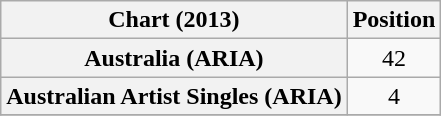<table class="wikitable sortable plainrowheaders" style="text-align:center">
<tr>
<th scope="col">Chart (2013)</th>
<th scope="col">Position</th>
</tr>
<tr>
<th scope="row">Australia (ARIA)</th>
<td>42</td>
</tr>
<tr>
<th scope="row">Australian Artist Singles (ARIA)</th>
<td>4</td>
</tr>
<tr>
</tr>
</table>
